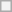<table class="wikitable" style="text-align:center">
<tr>
<th rowspan="8" colspan="2"></th>
</tr>
</table>
